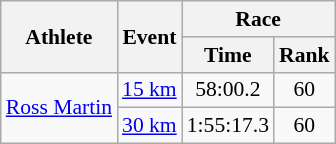<table class="wikitable" style="font-size:90%">
<tr>
<th rowspan="2">Athlete</th>
<th rowspan="2">Event</th>
<th colspan="2">Race</th>
</tr>
<tr>
<th>Time</th>
<th>Rank</th>
</tr>
<tr align="center">
<td align="left" rowspan=2><a href='#'>Ross Martin</a></td>
<td align="left"><a href='#'>15 km</a></td>
<td>58:00.2</td>
<td>60</td>
</tr>
<tr align="center">
<td align="left"><a href='#'>30 km</a></td>
<td>1:55:17.3</td>
<td>60</td>
</tr>
</table>
